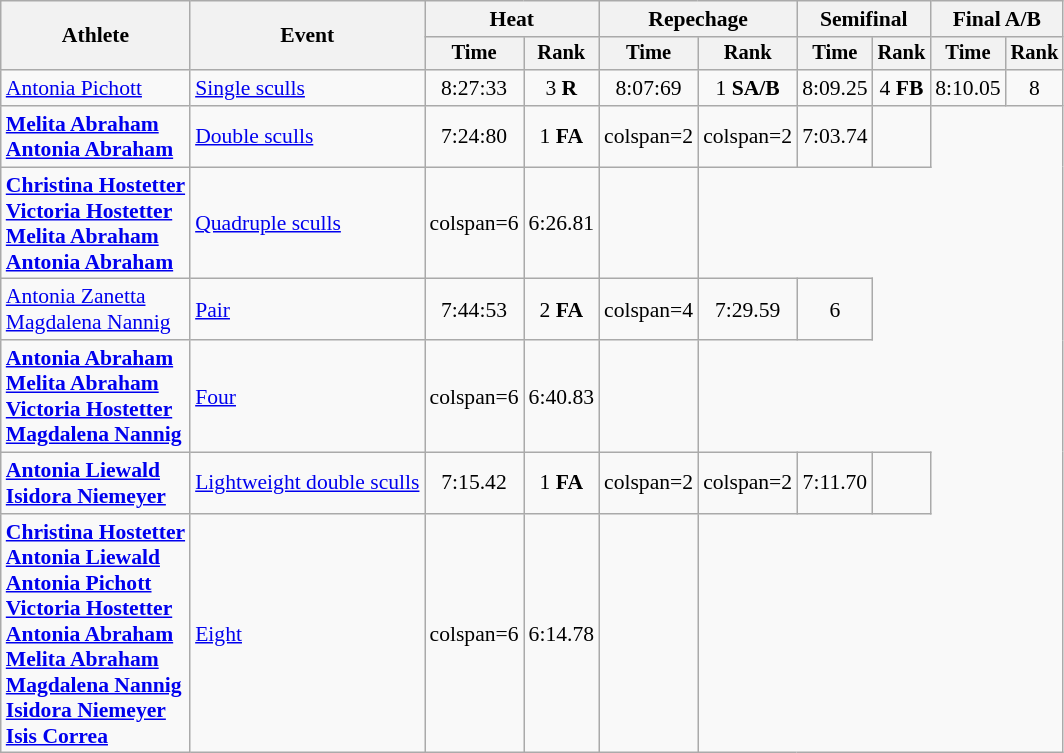<table class=wikitable style=font-size:90%;text-align:center>
<tr>
<th rowspan=2>Athlete</th>
<th rowspan=2>Event</th>
<th colspan=2>Heat</th>
<th colspan=2>Repechage</th>
<th colspan=2>Semifinal</th>
<th colspan=2>Final A/B</th>
</tr>
<tr style=font-size:95%>
<th>Time</th>
<th>Rank</th>
<th>Time</th>
<th>Rank</th>
<th>Time</th>
<th>Rank</th>
<th>Time</th>
<th>Rank</th>
</tr>
<tr>
<td style="text-align:left"><a href='#'>Antonia Pichott</a></td>
<td style="text-align:left"><a href='#'>Single sculls</a></td>
<td>8:27:33</td>
<td>3 <strong>R</strong></td>
<td>8:07:69</td>
<td>1 <strong>SA/B</strong></td>
<td>8:09.25</td>
<td>4 <strong>FB</strong></td>
<td>8:10.05</td>
<td>8</td>
</tr>
<tr>
<td style="text-align:left"><strong><a href='#'>Melita Abraham</a><br><a href='#'>Antonia Abraham</a></strong></td>
<td style="text-align:left"><a href='#'>Double sculls</a></td>
<td>7:24:80</td>
<td>1 <strong>FA</strong></td>
<td>colspan=2 </td>
<td>colspan=2 </td>
<td>7:03.74</td>
<td></td>
</tr>
<tr>
<td style="text-align:left"><strong><a href='#'>Christina Hostetter</a><br><a href='#'>Victoria Hostetter</a><br><a href='#'>Melita Abraham</a><br><a href='#'>Antonia Abraham</a></strong></td>
<td style="text-align:left"><a href='#'>Quadruple sculls</a></td>
<td>colspan=6 </td>
<td>6:26.81</td>
<td></td>
</tr>
<tr>
<td style="text-align:left"><a href='#'>Antonia Zanetta</a><br><a href='#'>Magdalena Nannig</a></td>
<td style="text-align:left"><a href='#'>Pair</a></td>
<td>7:44:53</td>
<td>2 <strong>FA</strong></td>
<td>colspan=4 </td>
<td>7:29.59</td>
<td>6</td>
</tr>
<tr>
<td style="text-align:left"><strong><a href='#'>Antonia Abraham</a><br><a href='#'>Melita Abraham</a><br><a href='#'>Victoria Hostetter</a><br><a href='#'>Magdalena Nannig</a></strong></td>
<td style="text-align:left"><a href='#'>Four</a></td>
<td>colspan=6 </td>
<td>6:40.83</td>
<td></td>
</tr>
<tr>
<td style="text-align:left"><strong><a href='#'>Antonia Liewald</a><br><a href='#'>Isidora Niemeyer</a></strong></td>
<td style="text-align:left"><a href='#'>Lightweight double sculls</a></td>
<td>7:15.42</td>
<td>1 <strong>FA</strong></td>
<td>colspan=2 </td>
<td>colspan=2 </td>
<td>7:11.70</td>
<td></td>
</tr>
<tr>
<td style="text-align:left"><strong><a href='#'>Christina Hostetter</a><br><a href='#'>Antonia Liewald</a><br><a href='#'>Antonia Pichott</a><br><a href='#'>Victoria Hostetter</a><br><a href='#'>Antonia Abraham</a><br><a href='#'>Melita Abraham</a><br><a href='#'>Magdalena Nannig</a><br><a href='#'>Isidora Niemeyer</a><br><a href='#'>Isis Correa</a></strong></td>
<td style="text-align:left"><a href='#'>Eight</a></td>
<td>colspan=6 </td>
<td>6:14.78</td>
<td></td>
</tr>
</table>
